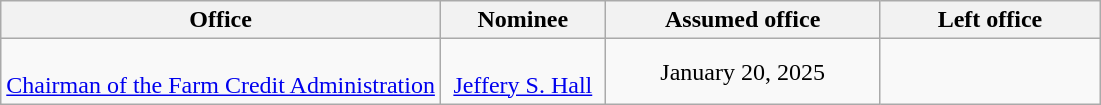<table class="wikitable sortable" style="text-align:center">
<tr>
<th style="width:40%;">Office</th>
<th style="width:15%;">Nominee</th>
<th style="width:25%;" data-sort- type="date">Assumed office</th>
<th style="width:20%;" data-sort- type="date">Left office</th>
</tr>
<tr>
<td><br><a href='#'>Chairman of the Farm Credit Administration</a></td>
<td><br><a href='#'>Jeffery S. Hall</a></td>
<td>January 20, 2025</td>
<td></td>
</tr>
</table>
